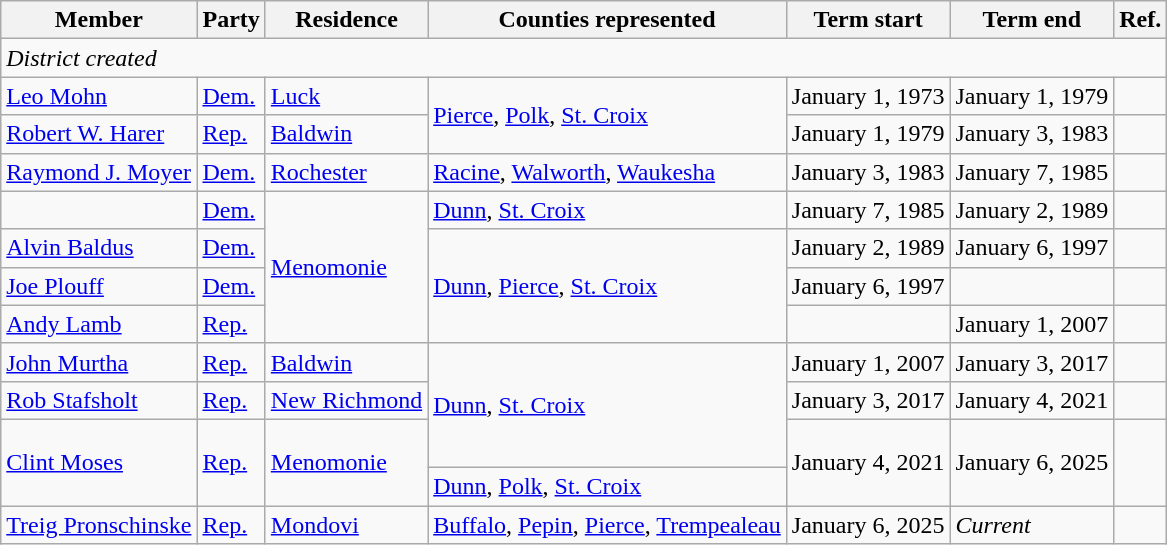<table class="wikitable">
<tr>
<th>Member</th>
<th>Party</th>
<th>Residence</th>
<th>Counties represented</th>
<th>Term start</th>
<th>Term end</th>
<th>Ref.</th>
</tr>
<tr>
<td colspan="7"><em>District created</em></td>
</tr>
<tr>
<td><a href='#'>Leo Mohn</a></td>
<td><a href='#'>Dem.</a></td>
<td><a href='#'>Luck</a></td>
<td rowspan="2"><a href='#'>Pierce</a>, <a href='#'>Polk</a>, <a href='#'>St. Croix</a></td>
<td>January 1, 1973</td>
<td>January 1, 1979</td>
<td></td>
</tr>
<tr>
<td><a href='#'>Robert W. Harer</a></td>
<td><a href='#'>Rep.</a></td>
<td><a href='#'>Baldwin</a></td>
<td>January 1, 1979</td>
<td>January 3, 1983</td>
<td></td>
</tr>
<tr>
<td><a href='#'>Raymond J. Moyer</a></td>
<td><a href='#'>Dem.</a></td>
<td><a href='#'>Rochester</a></td>
<td><a href='#'>Racine</a>, <a href='#'>Walworth</a>, <a href='#'>Waukesha</a></td>
<td>January 3, 1983</td>
<td>January 7, 1985</td>
<td></td>
</tr>
<tr>
<td></td>
<td><a href='#'>Dem.</a></td>
<td rowspan="4"><a href='#'>Menomonie</a></td>
<td><a href='#'>Dunn</a>, <a href='#'>St. Croix</a></td>
<td>January 7, 1985</td>
<td>January 2, 1989</td>
<td></td>
</tr>
<tr>
<td><a href='#'>Alvin Baldus</a></td>
<td><a href='#'>Dem.</a></td>
<td rowspan="3"><a href='#'>Dunn</a>, <a href='#'>Pierce</a>, <a href='#'>St. Croix</a></td>
<td>January 2, 1989</td>
<td>January 6, 1997</td>
<td></td>
</tr>
<tr>
<td><a href='#'>Joe Plouff</a></td>
<td><a href='#'>Dem.</a></td>
<td>January 6, 1997</td>
<td></td>
<td></td>
</tr>
<tr>
<td><a href='#'>Andy Lamb</a></td>
<td><a href='#'>Rep.</a></td>
<td></td>
<td>January 1, 2007</td>
<td></td>
</tr>
<tr>
<td><a href='#'>John Murtha</a></td>
<td><a href='#'>Rep.</a></td>
<td><a href='#'>Baldwin</a></td>
<td rowspan="3"><a href='#'>Dunn</a>, <a href='#'>St. Croix</a></td>
<td>January 1, 2007</td>
<td>January 3, 2017</td>
<td></td>
</tr>
<tr>
<td><a href='#'>Rob Stafsholt</a></td>
<td><a href='#'>Rep.</a></td>
<td><a href='#'>New Richmond</a></td>
<td>January 3, 2017</td>
<td>January 4, 2021</td>
<td></td>
</tr>
<tr style="height:2em">
<td rowspan="2"><a href='#'>Clint Moses</a></td>
<td rowspan="2" ><a href='#'>Rep.</a></td>
<td rowspan="2"><a href='#'>Menomonie</a></td>
<td rowspan="2">January 4, 2021</td>
<td rowspan="2">January 6, 2025</td>
<td rowspan="2"></td>
</tr>
<tr>
<td><a href='#'>Dunn</a>, <a href='#'>Polk</a>, <a href='#'>St. Croix</a></td>
</tr>
<tr>
<td><a href='#'>Treig Pronschinske</a></td>
<td><a href='#'>Rep.</a></td>
<td><a href='#'>Mondovi</a></td>
<td><a href='#'>Buffalo</a>, <a href='#'>Pepin</a>, <a href='#'>Pierce</a>, <a href='#'>Trempealeau</a></td>
<td>January 6, 2025</td>
<td><em>Current</em></td>
<td></td>
</tr>
</table>
